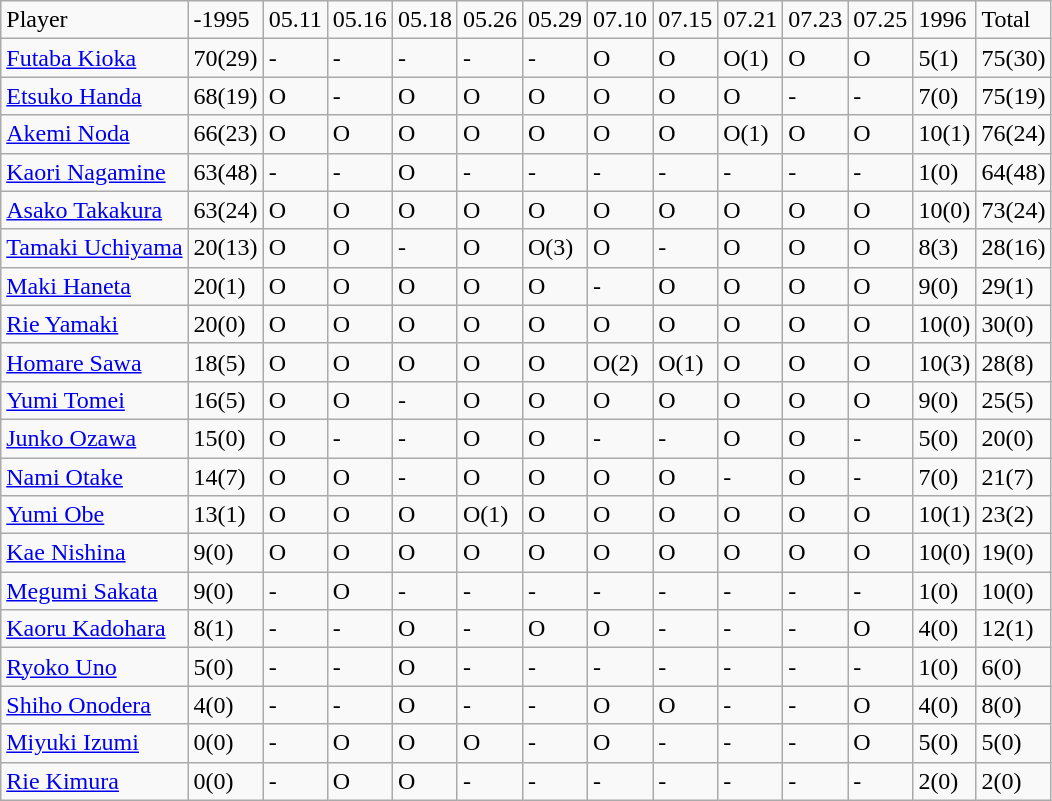<table class="wikitable" style="text-align:left;">
<tr>
<td>Player</td>
<td>-1995</td>
<td>05.11</td>
<td>05.16</td>
<td>05.18</td>
<td>05.26</td>
<td>05.29</td>
<td>07.10</td>
<td>07.15</td>
<td>07.21</td>
<td>07.23</td>
<td>07.25</td>
<td>1996</td>
<td>Total</td>
</tr>
<tr>
<td><a href='#'>Futaba Kioka</a></td>
<td>70(29)</td>
<td>-</td>
<td>-</td>
<td>-</td>
<td>-</td>
<td>-</td>
<td>O</td>
<td>O</td>
<td>O(1)</td>
<td>O</td>
<td>O</td>
<td>5(1)</td>
<td>75(30)</td>
</tr>
<tr>
<td><a href='#'>Etsuko Handa</a></td>
<td>68(19)</td>
<td>O</td>
<td>-</td>
<td>O</td>
<td>O</td>
<td>O</td>
<td>O</td>
<td>O</td>
<td>O</td>
<td>-</td>
<td>-</td>
<td>7(0)</td>
<td>75(19)</td>
</tr>
<tr>
<td><a href='#'>Akemi Noda</a></td>
<td>66(23)</td>
<td>O</td>
<td>O</td>
<td>O</td>
<td>O</td>
<td>O</td>
<td>O</td>
<td>O</td>
<td>O(1)</td>
<td>O</td>
<td>O</td>
<td>10(1)</td>
<td>76(24)</td>
</tr>
<tr>
<td><a href='#'>Kaori Nagamine</a></td>
<td>63(48)</td>
<td>-</td>
<td>-</td>
<td>O</td>
<td>-</td>
<td>-</td>
<td>-</td>
<td>-</td>
<td>-</td>
<td>-</td>
<td>-</td>
<td>1(0)</td>
<td>64(48)</td>
</tr>
<tr>
<td><a href='#'>Asako Takakura</a></td>
<td>63(24)</td>
<td>O</td>
<td>O</td>
<td>O</td>
<td>O</td>
<td>O</td>
<td>O</td>
<td>O</td>
<td>O</td>
<td>O</td>
<td>O</td>
<td>10(0)</td>
<td>73(24)</td>
</tr>
<tr>
<td><a href='#'>Tamaki Uchiyama</a></td>
<td>20(13)</td>
<td>O</td>
<td>O</td>
<td>-</td>
<td>O</td>
<td>O(3)</td>
<td>O</td>
<td>-</td>
<td>O</td>
<td>O</td>
<td>O</td>
<td>8(3)</td>
<td>28(16)</td>
</tr>
<tr>
<td><a href='#'>Maki Haneta</a></td>
<td>20(1)</td>
<td>O</td>
<td>O</td>
<td>O</td>
<td>O</td>
<td>O</td>
<td>-</td>
<td>O</td>
<td>O</td>
<td>O</td>
<td>O</td>
<td>9(0)</td>
<td>29(1)</td>
</tr>
<tr>
<td><a href='#'>Rie Yamaki</a></td>
<td>20(0)</td>
<td>O</td>
<td>O</td>
<td>O</td>
<td>O</td>
<td>O</td>
<td>O</td>
<td>O</td>
<td>O</td>
<td>O</td>
<td>O</td>
<td>10(0)</td>
<td>30(0)</td>
</tr>
<tr>
<td><a href='#'>Homare Sawa</a></td>
<td>18(5)</td>
<td>O</td>
<td>O</td>
<td>O</td>
<td>O</td>
<td>O</td>
<td>O(2)</td>
<td>O(1)</td>
<td>O</td>
<td>O</td>
<td>O</td>
<td>10(3)</td>
<td>28(8)</td>
</tr>
<tr>
<td><a href='#'>Yumi Tomei</a></td>
<td>16(5)</td>
<td>O</td>
<td>O</td>
<td>-</td>
<td>O</td>
<td>O</td>
<td>O</td>
<td>O</td>
<td>O</td>
<td>O</td>
<td>O</td>
<td>9(0)</td>
<td>25(5)</td>
</tr>
<tr>
<td><a href='#'>Junko Ozawa</a></td>
<td>15(0)</td>
<td>O</td>
<td>-</td>
<td>-</td>
<td>O</td>
<td>O</td>
<td>-</td>
<td>-</td>
<td>O</td>
<td>O</td>
<td>-</td>
<td>5(0)</td>
<td>20(0)</td>
</tr>
<tr>
<td><a href='#'>Nami Otake</a></td>
<td>14(7)</td>
<td>O</td>
<td>O</td>
<td>-</td>
<td>O</td>
<td>O</td>
<td>O</td>
<td>O</td>
<td>-</td>
<td>O</td>
<td>-</td>
<td>7(0)</td>
<td>21(7)</td>
</tr>
<tr>
<td><a href='#'>Yumi Obe</a></td>
<td>13(1)</td>
<td>O</td>
<td>O</td>
<td>O</td>
<td>O(1)</td>
<td>O</td>
<td>O</td>
<td>O</td>
<td>O</td>
<td>O</td>
<td>O</td>
<td>10(1)</td>
<td>23(2)</td>
</tr>
<tr>
<td><a href='#'>Kae Nishina</a></td>
<td>9(0)</td>
<td>O</td>
<td>O</td>
<td>O</td>
<td>O</td>
<td>O</td>
<td>O</td>
<td>O</td>
<td>O</td>
<td>O</td>
<td>O</td>
<td>10(0)</td>
<td>19(0)</td>
</tr>
<tr>
<td><a href='#'>Megumi Sakata</a></td>
<td>9(0)</td>
<td>-</td>
<td>O</td>
<td>-</td>
<td>-</td>
<td>-</td>
<td>-</td>
<td>-</td>
<td>-</td>
<td>-</td>
<td>-</td>
<td>1(0)</td>
<td>10(0)</td>
</tr>
<tr>
<td><a href='#'>Kaoru Kadohara</a></td>
<td>8(1)</td>
<td>-</td>
<td>-</td>
<td>O</td>
<td>-</td>
<td>O</td>
<td>O</td>
<td>-</td>
<td>-</td>
<td>-</td>
<td>O</td>
<td>4(0)</td>
<td>12(1)</td>
</tr>
<tr>
<td><a href='#'>Ryoko Uno</a></td>
<td>5(0)</td>
<td>-</td>
<td>-</td>
<td>O</td>
<td>-</td>
<td>-</td>
<td>-</td>
<td>-</td>
<td>-</td>
<td>-</td>
<td>-</td>
<td>1(0)</td>
<td>6(0)</td>
</tr>
<tr>
<td><a href='#'>Shiho Onodera</a></td>
<td>4(0)</td>
<td>-</td>
<td>-</td>
<td>O</td>
<td>-</td>
<td>-</td>
<td>O</td>
<td>O</td>
<td>-</td>
<td>-</td>
<td>O</td>
<td>4(0)</td>
<td>8(0)</td>
</tr>
<tr>
<td><a href='#'>Miyuki Izumi</a></td>
<td>0(0)</td>
<td>-</td>
<td>O</td>
<td>O</td>
<td>O</td>
<td>-</td>
<td>O</td>
<td>-</td>
<td>-</td>
<td>-</td>
<td>O</td>
<td>5(0)</td>
<td>5(0)</td>
</tr>
<tr>
<td><a href='#'>Rie Kimura</a></td>
<td>0(0)</td>
<td>-</td>
<td>O</td>
<td>O</td>
<td>-</td>
<td>-</td>
<td>-</td>
<td>-</td>
<td>-</td>
<td>-</td>
<td>-</td>
<td>2(0)</td>
<td>2(0)</td>
</tr>
</table>
